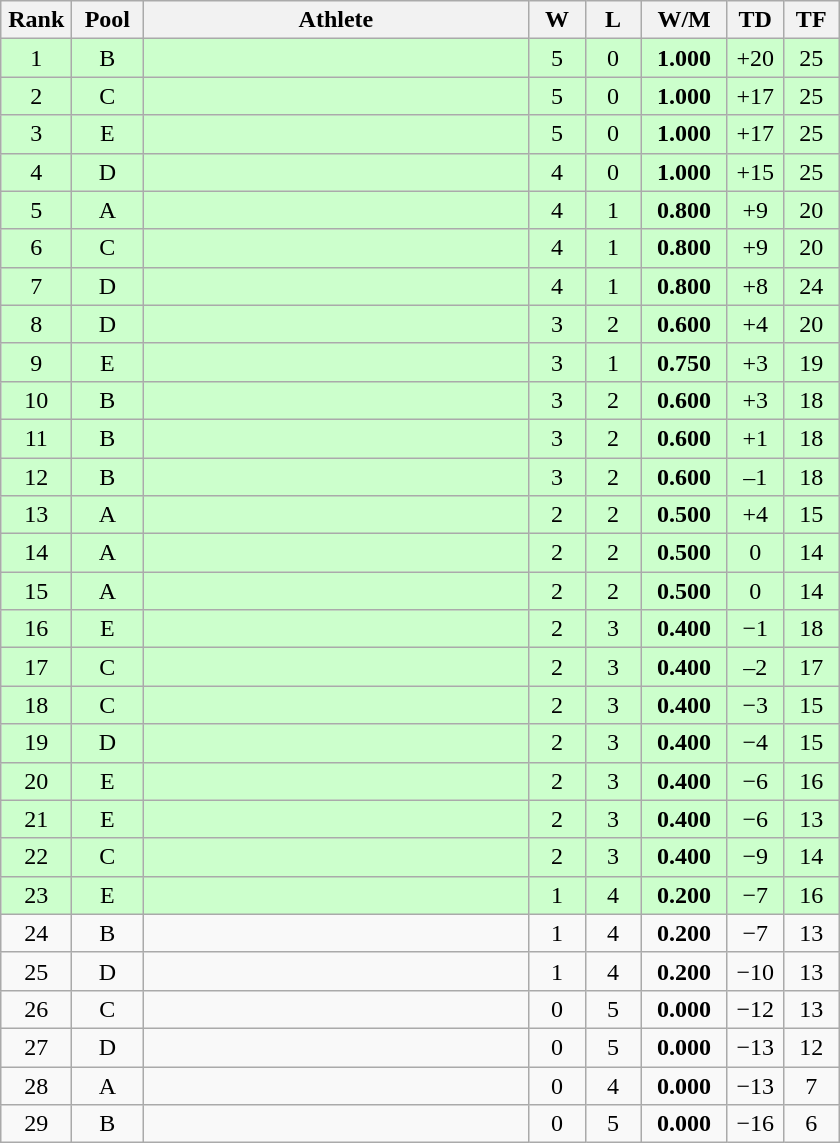<table class=wikitable style="text-align:center">
<tr>
<th width=40>Rank</th>
<th width=40>Pool</th>
<th width=250>Athlete</th>
<th width=30>W</th>
<th width=30>L</th>
<th width=50>W/M</th>
<th width=30>TD</th>
<th width=30>TF</th>
</tr>
<tr bgcolor="ccffcc">
<td>1</td>
<td>B</td>
<td align=left></td>
<td>5</td>
<td>0</td>
<td><strong>1.000</strong></td>
<td>+20</td>
<td>25</td>
</tr>
<tr bgcolor="ccffcc">
<td>2</td>
<td>C</td>
<td align=left></td>
<td>5</td>
<td>0</td>
<td><strong>1.000</strong></td>
<td>+17</td>
<td>25</td>
</tr>
<tr bgcolor="ccffcc">
<td>3</td>
<td>E</td>
<td align=left></td>
<td>5</td>
<td>0</td>
<td><strong>1.000</strong></td>
<td>+17</td>
<td>25</td>
</tr>
<tr bgcolor="ccffcc">
<td>4</td>
<td>D</td>
<td align=left></td>
<td>4</td>
<td>0</td>
<td><strong>1.000</strong></td>
<td>+15</td>
<td>25</td>
</tr>
<tr bgcolor="ccffcc">
<td>5</td>
<td>A</td>
<td align=left></td>
<td>4</td>
<td>1</td>
<td><strong>0.800</strong></td>
<td>+9</td>
<td>20</td>
</tr>
<tr bgcolor="ccffcc">
<td>6</td>
<td>C</td>
<td align=left></td>
<td>4</td>
<td>1</td>
<td><strong>0.800</strong></td>
<td>+9</td>
<td>20</td>
</tr>
<tr bgcolor="ccffcc">
<td>7</td>
<td>D</td>
<td align=left></td>
<td>4</td>
<td>1</td>
<td><strong>0.800</strong></td>
<td>+8</td>
<td>24</td>
</tr>
<tr bgcolor="ccffcc">
<td>8</td>
<td>D</td>
<td align=left></td>
<td>3</td>
<td>2</td>
<td><strong>0.600</strong></td>
<td>+4</td>
<td>20</td>
</tr>
<tr bgcolor="ccffcc">
<td>9</td>
<td>E</td>
<td align=left></td>
<td>3</td>
<td>1</td>
<td><strong>0.750</strong></td>
<td>+3</td>
<td>19</td>
</tr>
<tr bgcolor="ccffcc">
<td>10</td>
<td>B</td>
<td align=left></td>
<td>3</td>
<td>2</td>
<td><strong>0.600</strong></td>
<td>+3</td>
<td>18</td>
</tr>
<tr bgcolor="ccffcc">
<td>11</td>
<td>B</td>
<td align=left></td>
<td>3</td>
<td>2</td>
<td><strong>0.600</strong></td>
<td>+1</td>
<td>18</td>
</tr>
<tr bgcolor="ccffcc">
<td>12</td>
<td>B</td>
<td align=left></td>
<td>3</td>
<td>2</td>
<td><strong>0.600</strong></td>
<td>–1</td>
<td>18</td>
</tr>
<tr bgcolor="ccffcc">
<td>13</td>
<td>A</td>
<td align=left></td>
<td>2</td>
<td>2</td>
<td><strong>0.500</strong></td>
<td>+4</td>
<td>15</td>
</tr>
<tr bgcolor="ccffcc">
<td>14</td>
<td>A</td>
<td align=left></td>
<td>2</td>
<td>2</td>
<td><strong>0.500</strong></td>
<td>0</td>
<td>14</td>
</tr>
<tr bgcolor="ccffcc">
<td>15</td>
<td>A</td>
<td align=left></td>
<td>2</td>
<td>2</td>
<td><strong>0.500</strong></td>
<td>0</td>
<td>14</td>
</tr>
<tr bgcolor="ccffcc">
<td>16</td>
<td>E</td>
<td align=left></td>
<td>2</td>
<td>3</td>
<td><strong>0.400</strong></td>
<td>−1</td>
<td>18</td>
</tr>
<tr bgcolor="ccffcc">
<td>17</td>
<td>C</td>
<td align=left></td>
<td>2</td>
<td>3</td>
<td><strong>0.400</strong></td>
<td>–2</td>
<td>17</td>
</tr>
<tr bgcolor="ccffcc">
<td>18</td>
<td>C</td>
<td align=left></td>
<td>2</td>
<td>3</td>
<td><strong>0.400</strong></td>
<td>−3</td>
<td>15</td>
</tr>
<tr bgcolor="ccffcc">
<td>19</td>
<td>D</td>
<td align=left></td>
<td>2</td>
<td>3</td>
<td><strong>0.400</strong></td>
<td>−4</td>
<td>15</td>
</tr>
<tr bgcolor="ccffcc">
<td>20</td>
<td>E</td>
<td align=left></td>
<td>2</td>
<td>3</td>
<td><strong>0.400</strong></td>
<td>−6</td>
<td>16</td>
</tr>
<tr bgcolor="ccffcc">
<td>21</td>
<td>E</td>
<td align=left></td>
<td>2</td>
<td>3</td>
<td><strong>0.400</strong></td>
<td>−6</td>
<td>13</td>
</tr>
<tr bgcolor="ccffcc">
<td>22</td>
<td>C</td>
<td align=left></td>
<td>2</td>
<td>3</td>
<td><strong>0.400</strong></td>
<td>−9</td>
<td>14</td>
</tr>
<tr bgcolor="ccffcc">
<td>23</td>
<td>E</td>
<td align=left></td>
<td>1</td>
<td>4</td>
<td><strong>0.200</strong></td>
<td>−7</td>
<td>16</td>
</tr>
<tr>
<td>24</td>
<td>B</td>
<td align=left></td>
<td>1</td>
<td>4</td>
<td><strong>0.200</strong></td>
<td>−7</td>
<td>13</td>
</tr>
<tr>
<td>25</td>
<td>D</td>
<td align=left></td>
<td>1</td>
<td>4</td>
<td><strong>0.200</strong></td>
<td>−10</td>
<td>13</td>
</tr>
<tr>
<td>26</td>
<td>C</td>
<td align=left></td>
<td>0</td>
<td>5</td>
<td><strong>0.000</strong></td>
<td>−12</td>
<td>13</td>
</tr>
<tr>
<td>27</td>
<td>D</td>
<td align=left></td>
<td>0</td>
<td>5</td>
<td><strong>0.000</strong></td>
<td>−13</td>
<td>12</td>
</tr>
<tr>
<td>28</td>
<td>A</td>
<td align=left></td>
<td>0</td>
<td>4</td>
<td><strong>0.000</strong></td>
<td>−13</td>
<td>7</td>
</tr>
<tr>
<td>29</td>
<td>B</td>
<td align=left></td>
<td>0</td>
<td>5</td>
<td><strong>0.000</strong></td>
<td>−16</td>
<td>6</td>
</tr>
</table>
